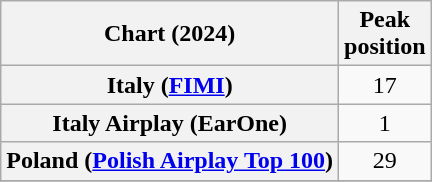<table class="wikitable plainrowheaders sortable" style="text-align:center;">
<tr>
<th scope="col">Chart (2024)</th>
<th scope="col">Peak<br>position</th>
</tr>
<tr>
<th scope="row">Italy (<a href='#'>FIMI</a>)</th>
<td>17</td>
</tr>
<tr>
<th scope="row">Italy Airplay (EarOne)</th>
<td>1</td>
</tr>
<tr>
<th scope="row">Poland (<a href='#'>Polish Airplay Top 100</a>)</th>
<td>29</td>
</tr>
<tr>
</tr>
</table>
